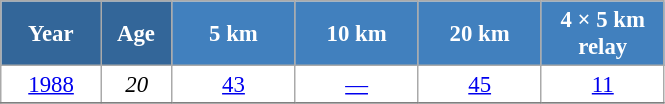<table class="wikitable" style="font-size:95%; text-align:center; border:grey solid 1px; border-collapse:collapse; background:#ffffff;">
<tr>
<th style="background-color:#369; color:white; width:60px;"> Year </th>
<th style="background-color:#369; color:white; width:40px;"> Age </th>
<th style="background-color:#4180be; color:white; width:75px;"> 5 km </th>
<th style="background-color:#4180be; color:white; width:75px;"> 10 km </th>
<th style="background-color:#4180be; color:white; width:75px;"> 20 km </th>
<th style="background-color:#4180be; color:white; width:75px;"> 4 × 5 km <br> relay </th>
</tr>
<tr>
<td><a href='#'>1988</a></td>
<td><em>20</em></td>
<td><a href='#'>43</a></td>
<td><a href='#'>—</a></td>
<td><a href='#'>45</a></td>
<td><a href='#'>11</a></td>
</tr>
<tr>
</tr>
</table>
